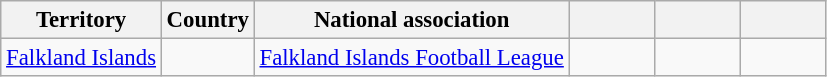<table class="wikitable sortable" style="font-size: 95%;">
<tr>
<th scope="row">Territory</th>
<th scope="row">Country</th>
<th scope="row">National association</th>
<th scope="row" width="50"></th>
<th scope="row" width="50"></th>
<th scope="row" width="50"></th>
</tr>
<tr>
<td> <a href='#'>Falkland Islands</a></td>
<td></td>
<td><a href='#'>Falkland Islands Football League</a></td>
<td></td>
<td></td>
<td></td>
</tr>
</table>
